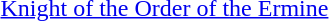<table>
<tr>
<td rowspan=2 style="width:60px; vertical-align:top;"></td>
<td><a href='#'>Knight of the Order of the Ermine</a></td>
</tr>
<tr>
<td></td>
</tr>
</table>
